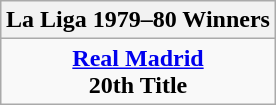<table class="wikitable" style="text-align: center; margin: 0 auto;">
<tr>
<th>La Liga 1979–80 Winners</th>
</tr>
<tr>
<td><strong><a href='#'>Real Madrid</a></strong><br><strong>20th Title</strong></td>
</tr>
</table>
